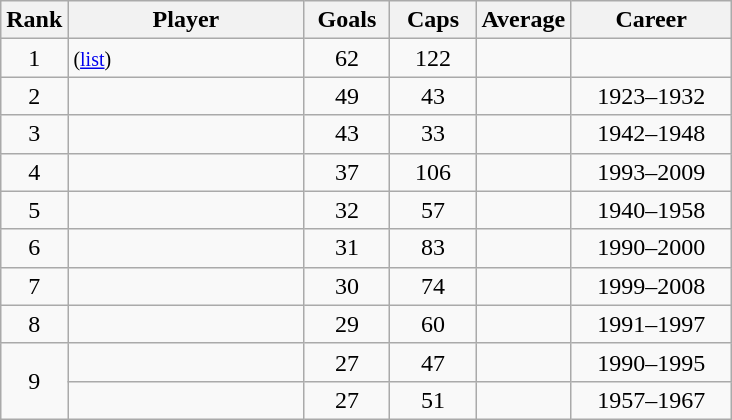<table class="wikitable sortable" style="text-align:center;">
<tr>
<th width="30">Rank</th>
<th style="width:150px;">Player</th>
<th width="50">Goals</th>
<th width="50">Caps</th>
<th width="50">Average</th>
<th style="width:100px;">Career</th>
</tr>
<tr>
<td>1</td>
<td align="left"> <small>(<a href='#'>list</a>)</small></td>
<td>62</td>
<td>122</td>
<td></td>
<td></td>
</tr>
<tr>
<td>2</td>
<td align="left"></td>
<td>49</td>
<td>43</td>
<td></td>
<td>1923–1932</td>
</tr>
<tr>
<td>3</td>
<td align="left"></td>
<td>43</td>
<td>33</td>
<td></td>
<td>1942–1948</td>
</tr>
<tr>
<td>4</td>
<td align="left"></td>
<td>37</td>
<td>106</td>
<td></td>
<td>1993–2009</td>
</tr>
<tr>
<td>5</td>
<td align="left"></td>
<td>32</td>
<td>57</td>
<td></td>
<td>1940–1958</td>
</tr>
<tr>
<td>6</td>
<td align="left"></td>
<td>31</td>
<td>83</td>
<td></td>
<td>1990–2000</td>
</tr>
<tr>
<td>7</td>
<td align="left"></td>
<td>30</td>
<td>74</td>
<td></td>
<td>1999–2008</td>
</tr>
<tr>
<td>8</td>
<td align="left"></td>
<td>29</td>
<td>60</td>
<td></td>
<td>1991–1997</td>
</tr>
<tr>
<td rowspan="2">9</td>
<td align="left"></td>
<td>27</td>
<td>47</td>
<td></td>
<td>1990–1995</td>
</tr>
<tr>
<td align="left"></td>
<td>27</td>
<td>51</td>
<td></td>
<td>1957–1967</td>
</tr>
</table>
